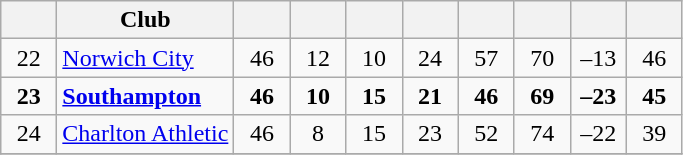<table class="wikitable" style="text-align:center">
<tr>
<th width=30></th>
<th>Club</th>
<th width=30></th>
<th width=30></th>
<th width=30></th>
<th width=30></th>
<th width=30></th>
<th width=30></th>
<th width=30></th>
<th width=30></th>
</tr>
<tr>
<td>22</td>
<td align=left><a href='#'>Norwich City</a></td>
<td>46</td>
<td>12</td>
<td>10</td>
<td>24</td>
<td>57</td>
<td>70</td>
<td>–13</td>
<td>46</td>
</tr>
<tr>
<td><strong>23</strong></td>
<td align=left><strong><a href='#'>Southampton</a></strong></td>
<td><strong>46</strong></td>
<td><strong>10</strong></td>
<td><strong>15</strong></td>
<td><strong>21</strong></td>
<td><strong>46</strong></td>
<td><strong>69</strong></td>
<td><strong>–23</strong></td>
<td><strong>45</strong></td>
</tr>
<tr>
<td>24</td>
<td align=left><a href='#'>Charlton Athletic</a></td>
<td>46</td>
<td>8</td>
<td>15</td>
<td>23</td>
<td>52</td>
<td>74</td>
<td>–22</td>
<td>39</td>
</tr>
<tr>
</tr>
</table>
